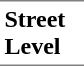<table border=0 cellspacing=0 cellpadding=3>
<tr>
<td style="border-bottom:solid 1px gray;border-top:solid 1px gray;" width=50 valign=top><strong>Street Level</strong></td>
</tr>
</table>
